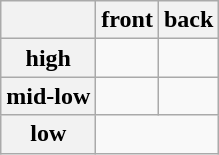<table class="wikitable" style="text-align:center;">
<tr>
<th></th>
<th>front</th>
<th>back</th>
</tr>
<tr>
<th>high</th>
<td>    </td>
<td>    </td>
</tr>
<tr>
<th>mid-low</th>
<td>    </td>
<td>    </td>
</tr>
<tr>
<th>low</th>
<td colspan="2">    </td>
</tr>
</table>
